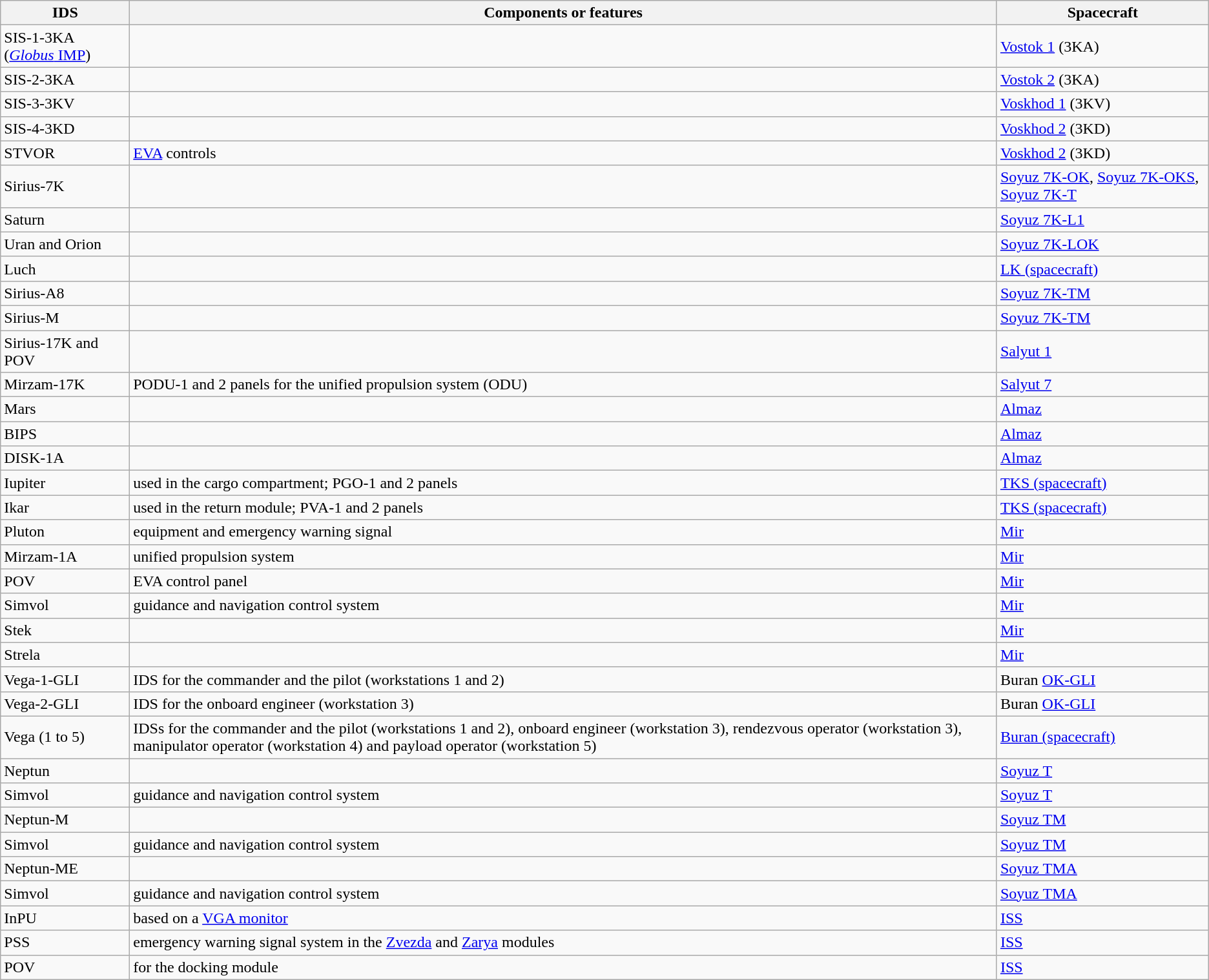<table class="wikitable sortable">
<tr>
<th>IDS</th>
<th>Components or features</th>
<th>Spacecraft</th>
</tr>
<tr>
<td>SIS-1-3KA (<a href='#'><em>Globus</em> IMP</a>)</td>
<td></td>
<td><a href='#'>Vostok 1</a> (3KA)</td>
</tr>
<tr>
<td>SIS-2-3KA</td>
<td></td>
<td><a href='#'>Vostok 2</a> (3KA)</td>
</tr>
<tr>
<td>SIS-3-3KV</td>
<td></td>
<td><a href='#'>Voskhod 1</a> (3KV)</td>
</tr>
<tr>
<td>SIS-4-3KD</td>
<td></td>
<td><a href='#'>Voskhod 2</a> (3KD)</td>
</tr>
<tr>
<td>STVOR</td>
<td><a href='#'>EVA</a> controls</td>
<td><a href='#'>Voskhod 2</a> (3KD)</td>
</tr>
<tr>
<td>Sirius-7K</td>
<td></td>
<td><a href='#'>Soyuz 7K-OK</a>, <a href='#'>Soyuz 7K-OKS</a>, <a href='#'>Soyuz 7K-T</a></td>
</tr>
<tr>
<td>Saturn</td>
<td></td>
<td><a href='#'>Soyuz 7K-L1</a></td>
</tr>
<tr>
<td>Uran and Orion</td>
<td></td>
<td><a href='#'>Soyuz 7K-LOK</a></td>
</tr>
<tr>
<td>Luch</td>
<td></td>
<td><a href='#'>LK (spacecraft)</a></td>
</tr>
<tr>
<td>Sirius-A8</td>
<td></td>
<td><a href='#'>Soyuz 7K-TM</a></td>
</tr>
<tr>
<td>Sirius-M</td>
<td></td>
<td><a href='#'>Soyuz 7K-TM</a></td>
</tr>
<tr>
<td>Sirius-17K and POV</td>
<td></td>
<td><a href='#'>Salyut 1</a></td>
</tr>
<tr>
<td>Mirzam-17K</td>
<td>PODU-1 and 2 panels for the unified propulsion system (ODU)</td>
<td><a href='#'>Salyut 7</a></td>
</tr>
<tr>
<td>Mars</td>
<td></td>
<td><a href='#'>Almaz</a></td>
</tr>
<tr>
<td>BIPS</td>
<td></td>
<td><a href='#'>Almaz</a></td>
</tr>
<tr>
<td>DISK-1A</td>
<td></td>
<td><a href='#'>Almaz</a></td>
</tr>
<tr>
<td>Iupiter</td>
<td>used in the cargo compartment; PGO-1 and 2 panels</td>
<td><a href='#'>TKS (spacecraft)</a></td>
</tr>
<tr>
<td>Ikar</td>
<td>used in the return module; PVA-1 and 2 panels</td>
<td><a href='#'>TKS (spacecraft)</a></td>
</tr>
<tr>
<td>Pluton</td>
<td>equipment and emergency warning signal</td>
<td><a href='#'>Mir</a></td>
</tr>
<tr>
<td>Mirzam-1A</td>
<td>unified propulsion system</td>
<td><a href='#'>Mir</a></td>
</tr>
<tr>
<td>POV</td>
<td>EVA control panel</td>
<td><a href='#'>Mir</a></td>
</tr>
<tr>
<td>Simvol</td>
<td>guidance and navigation control system</td>
<td><a href='#'>Mir</a></td>
</tr>
<tr>
<td>Stek</td>
<td></td>
<td><a href='#'>Mir</a></td>
</tr>
<tr>
<td>Strela</td>
<td></td>
<td><a href='#'>Mir</a></td>
</tr>
<tr>
<td>Vega-1-GLI</td>
<td>IDS for the commander and the pilot (workstations 1 and 2)</td>
<td>Buran <a href='#'>OK-GLI</a></td>
</tr>
<tr>
<td>Vega-2-GLI</td>
<td>IDS for the onboard engineer (workstation 3)</td>
<td>Buran <a href='#'>OK-GLI</a></td>
</tr>
<tr>
<td>Vega (1 to 5)</td>
<td>IDSs for the commander and the pilot (workstations 1 and 2), onboard engineer (workstation 3), rendezvous operator (workstation 3), manipulator operator (workstation 4) and payload operator (workstation 5)</td>
<td><a href='#'>Buran (spacecraft)</a></td>
</tr>
<tr>
<td>Neptun</td>
<td></td>
<td><a href='#'>Soyuz T</a></td>
</tr>
<tr>
<td>Simvol</td>
<td>guidance and navigation control system</td>
<td><a href='#'>Soyuz T</a></td>
</tr>
<tr>
<td>Neptun-M</td>
<td></td>
<td><a href='#'>Soyuz TM</a></td>
</tr>
<tr>
<td>Simvol</td>
<td>guidance and navigation control system</td>
<td><a href='#'>Soyuz TM</a></td>
</tr>
<tr>
<td>Neptun-ME</td>
<td></td>
<td><a href='#'>Soyuz TMA</a></td>
</tr>
<tr>
<td>Simvol</td>
<td>guidance and navigation control system</td>
<td><a href='#'>Soyuz TMA</a></td>
</tr>
<tr>
<td>InPU</td>
<td>based on a <a href='#'>VGA monitor</a></td>
<td><a href='#'>ISS</a></td>
</tr>
<tr>
<td>PSS</td>
<td>emergency warning signal system in the <a href='#'>Zvezda</a> and <a href='#'>Zarya</a> modules</td>
<td><a href='#'>ISS</a></td>
</tr>
<tr>
<td>POV</td>
<td>for the docking module</td>
<td><a href='#'>ISS</a></td>
</tr>
</table>
